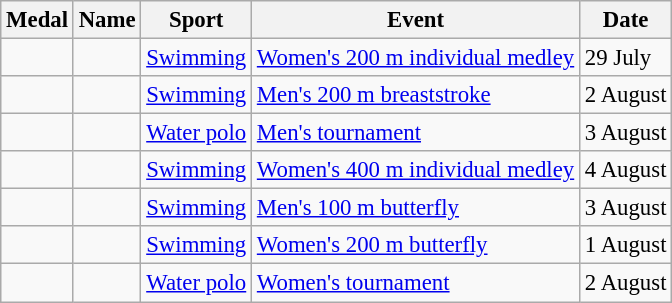<table class="wikitable sortable" style="font-size:95%">
<tr>
<th>Medal</th>
<th>Name</th>
<th>Sport</th>
<th>Event</th>
<th>Date</th>
</tr>
<tr>
<td></td>
<td></td>
<td><a href='#'>Swimming</a></td>
<td><a href='#'>Women's 200 m individual medley</a></td>
<td>29 July</td>
</tr>
<tr>
<td></td>
<td></td>
<td><a href='#'>Swimming</a></td>
<td><a href='#'>Men's 200 m breaststroke</a></td>
<td>2 August</td>
</tr>
<tr>
<td></td>
<td><br></td>
<td><a href='#'>Water polo</a></td>
<td><a href='#'>Men's tournament</a></td>
<td>3 August</td>
</tr>
<tr>
<td></td>
<td></td>
<td><a href='#'>Swimming</a></td>
<td><a href='#'>Women's 400 m individual medley</a></td>
<td>4 August</td>
</tr>
<tr>
<td></td>
<td></td>
<td><a href='#'>Swimming</a></td>
<td><a href='#'>Men's 100 m butterfly</a></td>
<td>3 August</td>
</tr>
<tr>
<td></td>
<td></td>
<td><a href='#'>Swimming</a></td>
<td><a href='#'>Women's 200 m butterfly</a></td>
<td>1 August</td>
</tr>
<tr>
<td></td>
<td><br></td>
<td><a href='#'>Water polo</a></td>
<td><a href='#'>Women's tournament</a></td>
<td>2 August</td>
</tr>
</table>
